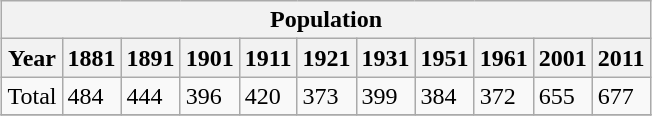<table class="wikitable" style="margin: 1em auto 1em auto;">
<tr>
<th colspan="17">Population</th>
</tr>
<tr>
<th>Year</th>
<th>1881</th>
<th>1891</th>
<th>1901</th>
<th>1911</th>
<th>1921</th>
<th>1931</th>
<th>1951</th>
<th>1961</th>
<th>2001</th>
<th>2011</th>
</tr>
<tr>
<td>Total</td>
<td>484</td>
<td>444</td>
<td>396</td>
<td>420</td>
<td>373</td>
<td>399</td>
<td>384</td>
<td>372</td>
<td>655</td>
<td>677</td>
</tr>
<tr>
</tr>
</table>
